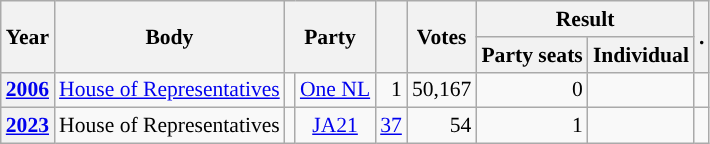<table class="wikitable plainrowheaders sortable" border=2 cellpadding=4 cellspacing=0 style="border: 1px #aaa solid; font-size: 90%; text-align:center;">
<tr>
<th scope="col" rowspan=2>Year</th>
<th scope="col" rowspan=2>Body</th>
<th scope="col" colspan=2 rowspan=2>Party</th>
<th scope="col" rowspan=2></th>
<th scope="col" rowspan=2>Votes</th>
<th scope="colgroup" colspan=2>Result</th>
<th scope="col" rowspan=2 class="unsortable">.</th>
</tr>
<tr>
<th scope="col">Party seats</th>
<th scope="col">Individual</th>
</tr>
<tr>
<th scope="row"><a href='#'>2006</a></th>
<td><a href='#'>House of Representatives</a></td>
<td style="background-color:"></td>
<td><a href='#'>One NL</a></td>
<td style=text-align:right>1</td>
<td style=text-align:right>50,167</td>
<td style=text-align:right>0</td>
<td></td>
<td></td>
</tr>
<tr>
<th scope="row"><a href='#'>2023</a></th>
<td>House of Representatives</td>
<td style="background-color:"></td>
<td><a href='#'>JA21</a></td>
<td style=text-align:right><a href='#'>37</a></td>
<td style=text-align:right>54</td>
<td style=text-align:right>1</td>
<td></td>
<td></td>
</tr>
</table>
